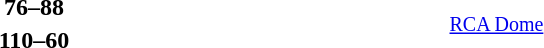<table style="text-align:center">
<tr>
<th width=200></th>
<th width=30></th>
<th width=70></th>
<th width=30></th>
<th width=200></th>
<th></th>
</tr>
<tr>
<td align=right><strong></strong></td>
<td></td>
<td><strong>76–88</strong></td>
<td></td>
<td align=left><strong></strong></td>
<td align=left rowspan=2><small><a href='#'>RCA Dome</a></small></td>
</tr>
<tr>
<td align=right><strong></strong></td>
<td></td>
<td><strong>110–60</strong></td>
<td></td>
<td align=left><strong></strong></td>
</tr>
</table>
